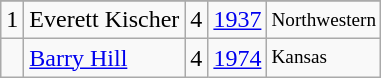<table class="wikitable">
<tr>
</tr>
<tr>
<td>1</td>
<td>Everett Kischer</td>
<td>4</td>
<td><a href='#'>1937</a></td>
<td style="font-size:80%;">Northwestern</td>
</tr>
<tr>
<td></td>
<td><a href='#'>Barry Hill</a></td>
<td>4</td>
<td><a href='#'>1974</a></td>
<td style="font-size:80%;">Kansas</td>
</tr>
</table>
